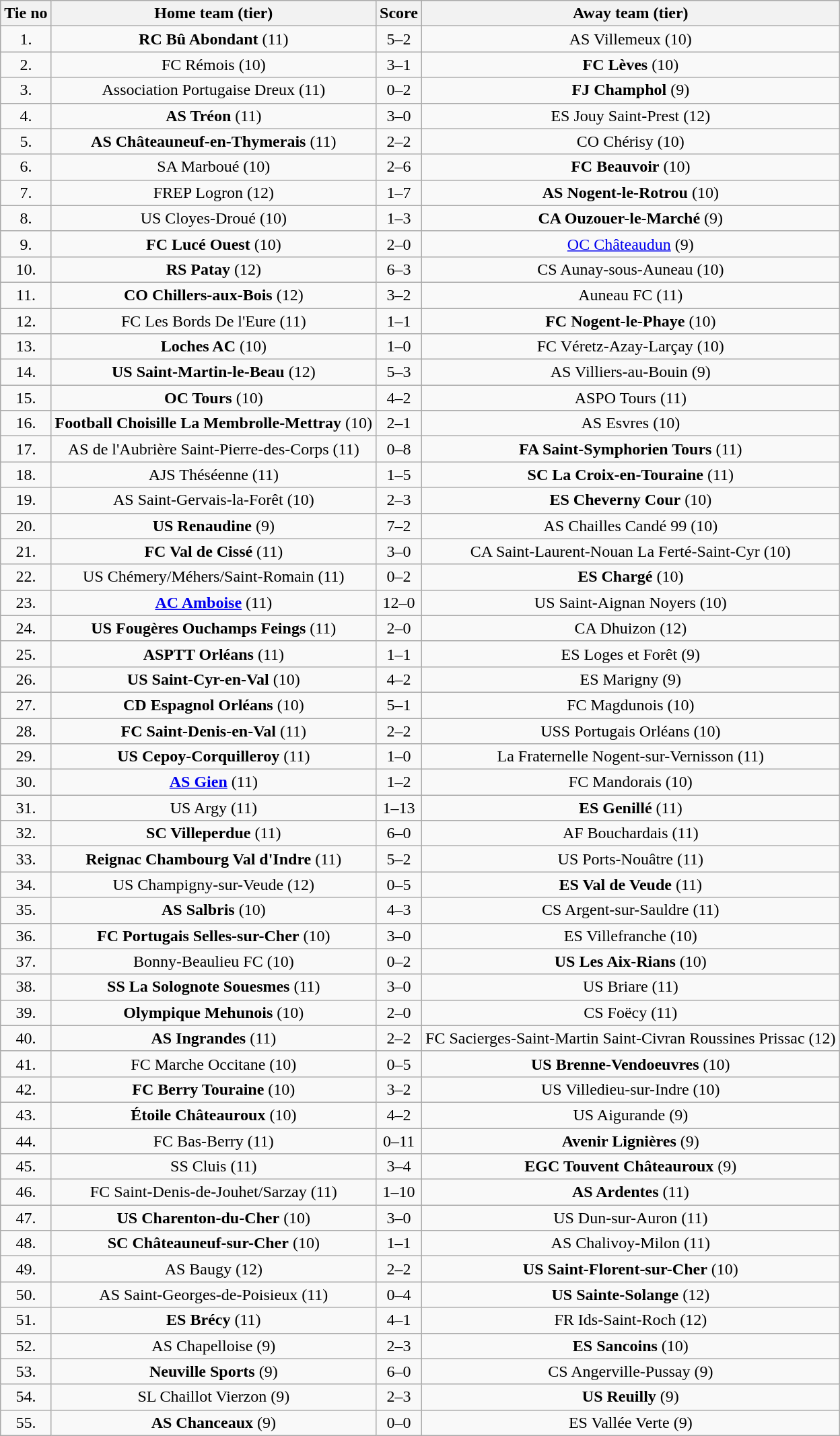<table class="wikitable" style="text-align: center">
<tr>
<th>Tie no</th>
<th>Home team (tier)</th>
<th>Score</th>
<th>Away team (tier)</th>
</tr>
<tr>
<td>1.</td>
<td><strong>RC Bû Abondant</strong> (11)</td>
<td>5–2</td>
<td>AS Villemeux (10)</td>
</tr>
<tr>
<td>2.</td>
<td>FC Rémois (10)</td>
<td>3–1</td>
<td><strong>FC Lèves</strong> (10)</td>
</tr>
<tr>
<td>3.</td>
<td>Association Portugaise Dreux (11)</td>
<td>0–2</td>
<td><strong>FJ Champhol</strong> (9)</td>
</tr>
<tr>
<td>4.</td>
<td><strong>AS Tréon</strong> (11)</td>
<td>3–0</td>
<td>ES Jouy Saint-Prest (12)</td>
</tr>
<tr>
<td>5.</td>
<td><strong>AS Châteauneuf-en-Thymerais</strong> (11)</td>
<td>2–2 </td>
<td>CO Chérisy (10)</td>
</tr>
<tr>
<td>6.</td>
<td>SA Marboué (10)</td>
<td>2–6</td>
<td><strong>FC Beauvoir</strong> (10)</td>
</tr>
<tr>
<td>7.</td>
<td>FREP Logron (12)</td>
<td>1–7</td>
<td><strong>AS Nogent-le-Rotrou</strong> (10)</td>
</tr>
<tr>
<td>8.</td>
<td>US Cloyes-Droué (10)</td>
<td>1–3</td>
<td><strong>CA Ouzouer-le-Marché</strong> (9)</td>
</tr>
<tr>
<td>9.</td>
<td><strong>FC Lucé Ouest</strong> (10)</td>
<td>2–0</td>
<td><a href='#'>OC Châteaudun</a> (9)</td>
</tr>
<tr>
<td>10.</td>
<td><strong>RS Patay</strong> (12)</td>
<td>6–3</td>
<td>CS Aunay-sous-Auneau (10)</td>
</tr>
<tr>
<td>11.</td>
<td><strong>CO Chillers-aux-Bois</strong> (12)</td>
<td>3–2</td>
<td>Auneau FC (11)</td>
</tr>
<tr>
<td>12.</td>
<td>FC Les Bords De l'Eure (11)</td>
<td>1–1 </td>
<td><strong>FC Nogent-le-Phaye</strong> (10)</td>
</tr>
<tr>
<td>13.</td>
<td><strong>Loches AC</strong> (10)</td>
<td>1–0</td>
<td>FC Véretz-Azay-Larçay (10)</td>
</tr>
<tr>
<td>14.</td>
<td><strong>US Saint-Martin-le-Beau</strong> (12)</td>
<td>5–3</td>
<td>AS Villiers-au-Bouin (9)</td>
</tr>
<tr>
<td>15.</td>
<td><strong>OC Tours</strong> (10)</td>
<td>4–2</td>
<td>ASPO Tours (11)</td>
</tr>
<tr>
<td>16.</td>
<td><strong>Football Choisille La Membrolle-Mettray</strong> (10)</td>
<td>2–1</td>
<td>AS Esvres (10)</td>
</tr>
<tr>
<td>17.</td>
<td>AS de l'Aubrière Saint-Pierre-des-Corps (11)</td>
<td>0–8</td>
<td><strong>FA Saint-Symphorien Tours</strong> (11)</td>
</tr>
<tr>
<td>18.</td>
<td>AJS Théséenne (11)</td>
<td>1–5</td>
<td><strong>SC La Croix-en-Touraine</strong> (11)</td>
</tr>
<tr>
<td>19.</td>
<td>AS Saint-Gervais-la-Forêt (10)</td>
<td>2–3</td>
<td><strong>ES Cheverny Cour</strong> (10)</td>
</tr>
<tr>
<td>20.</td>
<td><strong>US Renaudine</strong> (9)</td>
<td>7–2</td>
<td>AS Chailles Candé 99 (10)</td>
</tr>
<tr>
<td>21.</td>
<td><strong>FC Val de Cissé</strong> (11)</td>
<td>3–0</td>
<td>CA Saint-Laurent-Nouan La Ferté-Saint-Cyr (10)</td>
</tr>
<tr>
<td>22.</td>
<td>US Chémery/Méhers/Saint-Romain (11)</td>
<td>0–2</td>
<td><strong>ES Chargé</strong> (10)</td>
</tr>
<tr>
<td>23.</td>
<td><strong><a href='#'>AC Amboise</a></strong> (11)</td>
<td>12–0</td>
<td>US Saint-Aignan Noyers (10)</td>
</tr>
<tr>
<td>24.</td>
<td><strong>US Fougères Ouchamps Feings</strong> (11)</td>
<td>2–0</td>
<td>CA Dhuizon (12)</td>
</tr>
<tr>
<td>25.</td>
<td><strong>ASPTT Orléans</strong> (11)</td>
<td>1–1 </td>
<td>ES Loges et Forêt (9)</td>
</tr>
<tr>
<td>26.</td>
<td><strong>US Saint-Cyr-en-Val</strong> (10)</td>
<td>4–2</td>
<td>ES Marigny (9)</td>
</tr>
<tr>
<td>27.</td>
<td><strong>CD Espagnol Orléans</strong> (10)</td>
<td>5–1</td>
<td>FC Magdunois (10)</td>
</tr>
<tr>
<td>28.</td>
<td><strong>FC Saint-Denis-en-Val</strong> (11)</td>
<td>2–2 </td>
<td>USS Portugais Orléans (10)</td>
</tr>
<tr>
<td>29.</td>
<td><strong>US Cepoy-Corquilleroy</strong> (11)</td>
<td>1–0</td>
<td>La Fraternelle Nogent-sur-Vernisson (11)</td>
</tr>
<tr>
<td>30.</td>
<td><strong><a href='#'>AS Gien</a></strong> (11)</td>
<td>1–2</td>
<td>FC Mandorais (10)</td>
</tr>
<tr>
<td>31.</td>
<td>US Argy (11)</td>
<td>1–13</td>
<td><strong>ES Genillé</strong> (11)</td>
</tr>
<tr>
<td>32.</td>
<td><strong>SC Villeperdue</strong> (11)</td>
<td>6–0</td>
<td>AF Bouchardais (11)</td>
</tr>
<tr>
<td>33.</td>
<td><strong>Reignac Chambourg Val d'Indre</strong> (11)</td>
<td>5–2</td>
<td>US Ports-Nouâtre (11)</td>
</tr>
<tr>
<td>34.</td>
<td>US Champigny-sur-Veude (12)</td>
<td>0–5</td>
<td><strong>ES Val de Veude</strong> (11)</td>
</tr>
<tr>
<td>35.</td>
<td><strong>AS Salbris</strong> (10)</td>
<td>4–3</td>
<td>CS Argent-sur-Sauldre (11)</td>
</tr>
<tr>
<td>36.</td>
<td><strong>FC Portugais Selles-sur-Cher</strong> (10)</td>
<td>3–0</td>
<td>ES Villefranche (10)</td>
</tr>
<tr>
<td>37.</td>
<td>Bonny-Beaulieu FC (10)</td>
<td>0–2</td>
<td><strong>US Les Aix-Rians</strong> (10)</td>
</tr>
<tr>
<td>38.</td>
<td><strong>SS La Solognote Souesmes</strong> (11)</td>
<td>3–0</td>
<td>US Briare (11)</td>
</tr>
<tr>
<td>39.</td>
<td><strong>Olympique Mehunois</strong> (10)</td>
<td>2–0</td>
<td>CS Foëcy (11)</td>
</tr>
<tr>
<td>40.</td>
<td><strong>AS Ingrandes</strong> (11)</td>
<td>2–2 </td>
<td>FC Sacierges-Saint-Martin Saint-Civran Roussines Prissac (12)</td>
</tr>
<tr>
<td>41.</td>
<td>FC Marche Occitane (10)</td>
<td>0–5</td>
<td><strong>US Brenne-Vendoeuvres</strong> (10)</td>
</tr>
<tr>
<td>42.</td>
<td><strong>FC Berry Touraine</strong> (10)</td>
<td>3–2</td>
<td>US Villedieu-sur-Indre (10)</td>
</tr>
<tr>
<td>43.</td>
<td><strong>Étoile Châteauroux</strong> (10)</td>
<td>4–2</td>
<td>US Aigurande (9)</td>
</tr>
<tr>
<td>44.</td>
<td>FC Bas-Berry (11)</td>
<td>0–11</td>
<td><strong>Avenir Lignières</strong> (9)</td>
</tr>
<tr>
<td>45.</td>
<td>SS Cluis (11)</td>
<td>3–4</td>
<td><strong>EGC Touvent Châteauroux</strong> (9)</td>
</tr>
<tr>
<td>46.</td>
<td>FC Saint-Denis-de-Jouhet/Sarzay (11)</td>
<td>1–10</td>
<td><strong>AS Ardentes</strong> (11)</td>
</tr>
<tr>
<td>47.</td>
<td><strong>US Charenton-du-Cher</strong> (10)</td>
<td>3–0</td>
<td>US Dun-sur-Auron (11)</td>
</tr>
<tr>
<td>48.</td>
<td><strong>SC Châteauneuf-sur-Cher</strong> (10)</td>
<td>1–1 </td>
<td>AS Chalivoy-Milon (11)</td>
</tr>
<tr>
<td>49.</td>
<td>AS Baugy (12)</td>
<td>2–2 </td>
<td><strong>US Saint-Florent-sur-Cher</strong> (10)</td>
</tr>
<tr>
<td>50.</td>
<td>AS Saint-Georges-de-Poisieux (11)</td>
<td>0–4</td>
<td><strong>US Sainte-Solange</strong> (12)</td>
</tr>
<tr>
<td>51.</td>
<td><strong>ES Brécy</strong> (11)</td>
<td>4–1</td>
<td>FR Ids-Saint-Roch (12)</td>
</tr>
<tr>
<td>52.</td>
<td>AS Chapelloise (9)</td>
<td>2–3</td>
<td><strong>ES Sancoins</strong> (10)</td>
</tr>
<tr>
<td>53.</td>
<td><strong>Neuville Sports</strong> (9)</td>
<td>6–0</td>
<td>CS Angerville-Pussay (9)</td>
</tr>
<tr>
<td>54.</td>
<td>SL Chaillot Vierzon (9)</td>
<td>2–3</td>
<td><strong>US Reuilly</strong> (9)</td>
</tr>
<tr>
<td>55.</td>
<td><strong>AS Chanceaux</strong> (9)</td>
<td>0–0 </td>
<td>ES Vallée Verte (9)</td>
</tr>
</table>
